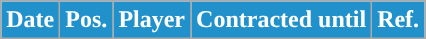<table class="wikitable plainrowheaders sortable">
<tr>
<th style="background:#2191CC; color:#FFFFFF; ">Date</th>
<th style="background:#2191CC; color:#FFFFFF; ">Pos.</th>
<th style="background:#2191CC; color:#FFFFFF; ">Player</th>
<th style="background:#2191CC; color:#FFFFFF; ">Contracted until</th>
<th style="background:#2191CC; color:#FFFFFF; ">Ref.</th>
</tr>
</table>
